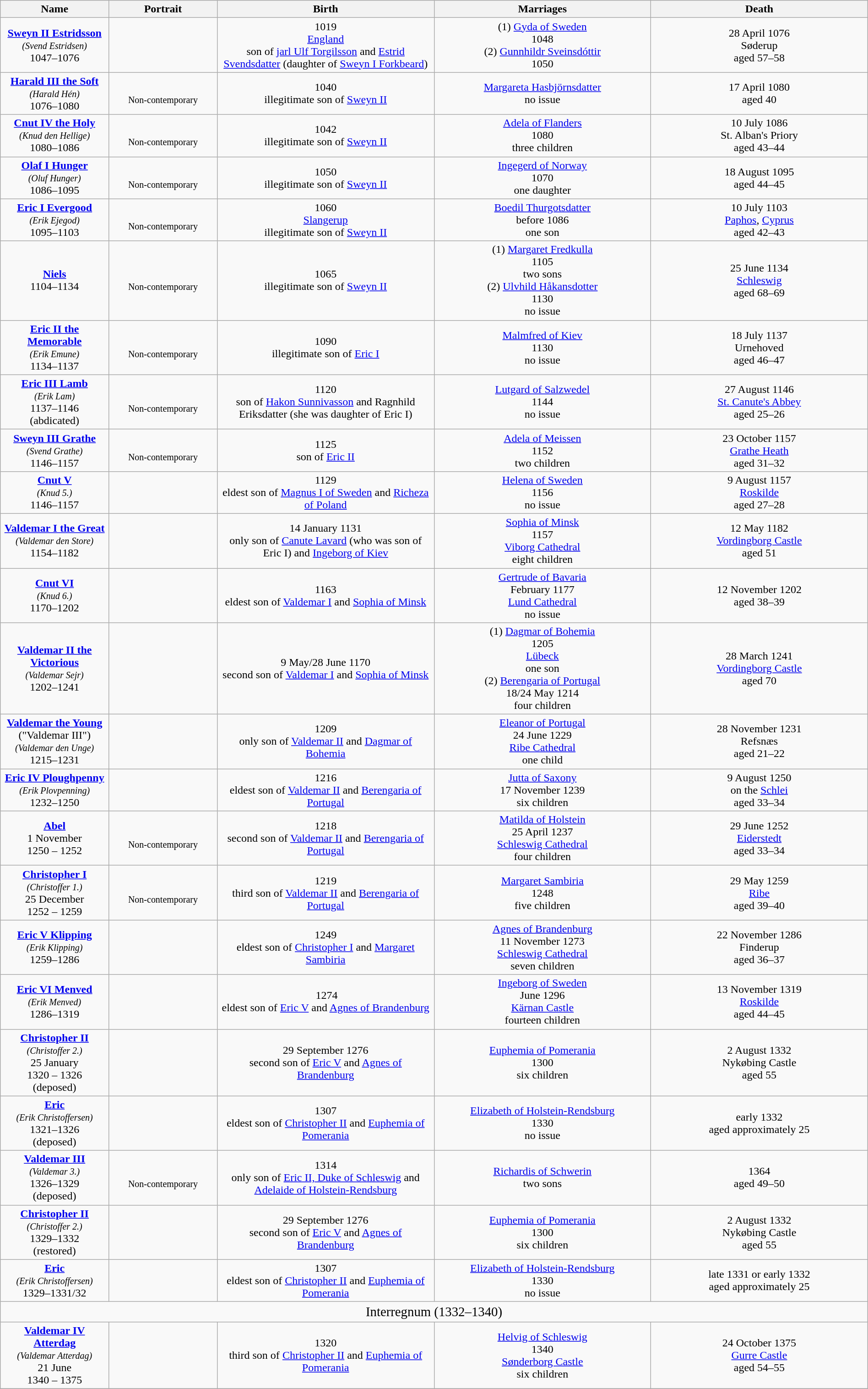<table style="text-align:center; width:100%" class="wikitable sticky-header">
<tr>
<th width=10%>Name</th>
<th width=10%>Portrait</th>
<th width=20%>Birth</th>
<th width=20%>Marriages</th>
<th width=20%>Death</th>
</tr>
<tr>
<td><strong><a href='#'>Sweyn II Estridsson</a></strong><br><small><em>(Svend Estridsen)</em></small><br>1047–1076</td>
<td></td>
<td> 1019<br><a href='#'>England</a><br>son of <a href='#'>jarl Ulf Torgilsson</a> and <a href='#'>Estrid Svendsdatter</a> (daughter of <a href='#'>Sweyn I Forkbeard</a>)</td>
<td>(1) <a href='#'>Gyda of Sweden</a><br> 1048<br>(2) <a href='#'>Gunnhildr Sveinsdóttir</a><br> 1050</td>
<td>28 April 1076<br>Søderup<br>aged 57–58</td>
</tr>
<tr>
<td><strong><a href='#'>Harald III the Soft</a></strong><br><small><em>(Harald Hén)</em></small><br>1076–1080</td>
<td><br><small>Non-contemporary</small></td>
<td> 1040<br>illegitimate son of <a href='#'>Sweyn II</a></td>
<td><a href='#'>Margareta Hasbjörnsdatter</a><br>no issue</td>
<td>17 April 1080<br>aged 40</td>
</tr>
<tr>
<td><strong><a href='#'>Cnut IV the Holy</a></strong><br><small><em>(Knud den Hellige)</em></small><br>1080–1086</td>
<td><br><small>Non-contemporary</small></td>
<td> 1042<br>illegitimate son of <a href='#'>Sweyn II</a></td>
<td><a href='#'>Adela of Flanders</a><br> 1080<br>three children</td>
<td>10 July 1086<br>St. Alban's Priory<br>aged 43–44</td>
</tr>
<tr>
<td><strong><a href='#'>Olaf I Hunger</a></strong><br><small><em>(Oluf Hunger)</em></small><br>1086–1095</td>
<td><br><small>Non-contemporary</small></td>
<td> 1050<br>illegitimate son of <a href='#'>Sweyn II</a></td>
<td><a href='#'>Ingegerd of Norway</a><br> 1070<br>one daughter</td>
<td>18 August 1095<br>aged 44–45</td>
</tr>
<tr>
<td><strong><a href='#'>Eric I Evergood</a></strong><br><small><em>(Erik Ejegod)</em></small><br>1095–1103</td>
<td><br><small>Non-contemporary</small></td>
<td> 1060<br><a href='#'>Slangerup</a><br>illegitimate son of <a href='#'>Sweyn II</a></td>
<td><a href='#'>Boedil Thurgotsdatter</a><br>before 1086<br>one son</td>
<td>10 July 1103<br><a href='#'>Paphos</a>, <a href='#'>Cyprus</a><br>aged 42–43</td>
</tr>
<tr>
<td><strong><a href='#'>Niels</a></strong><br>1104–1134</td>
<td><br><small>Non-contemporary</small></td>
<td> 1065<br>illegitimate son of <a href='#'>Sweyn II</a></td>
<td>(1) <a href='#'>Margaret Fredkulla</a><br> 1105<br>two sons<br>(2) <a href='#'>Ulvhild Håkansdotter</a><br> 1130<br>no issue</td>
<td>25 June 1134<br><a href='#'>Schleswig</a><br>aged 68–69</td>
</tr>
<tr>
<td><strong><a href='#'>Eric II the Memorable</a></strong><br><small><em>(Erik Emune)</em></small><br>1134–1137</td>
<td><br><small>Non-contemporary</small></td>
<td> 1090<br>illegitimate son of <a href='#'>Eric I</a></td>
<td><a href='#'>Malmfred of Kiev</a><br> 1130<br>no issue</td>
<td>18 July 1137<br>Urnehoved<br>aged 46–47</td>
</tr>
<tr>
<td><strong><a href='#'>Eric III Lamb</a></strong><br><small><em>(Erik Lam)</em></small><br>1137–1146<br>(abdicated)</td>
<td><br><small>Non-contemporary</small></td>
<td> 1120<br>son of <a href='#'>Hakon Sunnivasson</a> and Ragnhild Eriksdatter (she was daughter of Eric I)</td>
<td><a href='#'>Lutgard of Salzwedel</a><br> 1144<br>no issue</td>
<td>27 August 1146<br><a href='#'>St. Canute's Abbey</a><br>aged 25–26</td>
</tr>
<tr>
<td><strong><a href='#'>Sweyn III Grathe</a></strong><br><small><em>(Svend Grathe)</em></small><br>1146–1157</td>
<td><br><small>Non-contemporary</small></td>
<td> 1125<br> son of <a href='#'>Eric II</a></td>
<td><a href='#'>Adela of Meissen</a><br> 1152<br>two children</td>
<td>23 October 1157<br><a href='#'>Grathe Heath</a><br>aged 31–32</td>
</tr>
<tr>
<td><strong><a href='#'>Cnut V</a></strong><br><small><em>(Knud 5.)</em></small><br>1146–1157</td>
<td></td>
<td> 1129<br>eldest son of <a href='#'>Magnus I of Sweden</a> and <a href='#'>Richeza of Poland</a></td>
<td><a href='#'>Helena of Sweden</a><br> 1156<br>no issue</td>
<td>9 August 1157<br><a href='#'>Roskilde</a><br>aged 27–28</td>
</tr>
<tr>
<td><strong><a href='#'>Valdemar I the Great</a></strong><br><small><em>(Valdemar den Store)</em></small><br>1154–1182</td>
<td></td>
<td>14 January 1131<br>only son of <a href='#'>Canute Lavard</a> (who was son of Eric I) and <a href='#'>Ingeborg of Kiev</a></td>
<td><a href='#'>Sophia of Minsk</a><br> 1157<br><a href='#'>Viborg Cathedral</a><br>eight children</td>
<td>12 May 1182<br><a href='#'>Vordingborg Castle</a><br>aged 51</td>
</tr>
<tr>
<td><strong><a href='#'>Cnut VI</a></strong><br><small><em>(Knud 6.)</em></small><br>1170–1202</td>
<td></td>
<td> 1163<br>eldest son of <a href='#'>Valdemar I</a> and <a href='#'>Sophia of Minsk</a></td>
<td><a href='#'>Gertrude of Bavaria</a><br>February 1177<br><a href='#'>Lund Cathedral</a><br>no issue</td>
<td>12 November 1202<br>aged 38–39</td>
</tr>
<tr>
<td><strong><a href='#'>Valdemar II the Victorious</a></strong><br><small><em>(Valdemar Sejr)</em></small><br>1202–1241</td>
<td></td>
<td>9 May/28 June 1170<br>second son of <a href='#'>Valdemar I</a> and <a href='#'>Sophia of Minsk</a></td>
<td>(1) <a href='#'>Dagmar of Bohemia</a><br> 1205<br><a href='#'>Lübeck</a><br>one son<br>(2) <a href='#'>Berengaria of Portugal</a><br>18/24 May 1214<br>four children</td>
<td>28 March 1241<br><a href='#'>Vordingborg Castle</a><br>aged 70</td>
</tr>
<tr>
<td><strong><a href='#'>Valdemar the Young</a></strong> ("Valdemar III") <br><small><em>(Valdemar den Unge)</em></small><br>1215–1231</td>
<td></td>
<td> 1209<br>only son of <a href='#'>Valdemar II</a> and <a href='#'>Dagmar of Bohemia</a></td>
<td><a href='#'>Eleanor of Portugal</a><br>24 June 1229<br><a href='#'>Ribe Cathedral</a><br>one child</td>
<td>28 November 1231<br>Refsnæs<br>aged 21–22</td>
</tr>
<tr>
<td><strong><a href='#'>Eric IV Ploughpenny</a></strong><br><small><em>(Erik Plovpenning)</em></small><br>1232–1250</td>
<td></td>
<td> 1216<br>eldest son of <a href='#'>Valdemar II</a> and <a href='#'>Berengaria of Portugal</a></td>
<td><a href='#'>Jutta of Saxony</a><br>17 November 1239<br>six children</td>
<td>9 August 1250<br>on the <a href='#'>Schlei</a><br>aged 33–34</td>
</tr>
<tr>
<td><strong><a href='#'>Abel</a></strong><br>1 November<br>1250 – 1252</td>
<td><br><small>Non-contemporary</small></td>
<td> 1218<br>second son of <a href='#'>Valdemar II</a> and <a href='#'>Berengaria of Portugal</a></td>
<td><a href='#'>Matilda of Holstein</a><br>25 April 1237<br><a href='#'>Schleswig Cathedral</a><br>four children</td>
<td>29 June 1252<br><a href='#'>Eiderstedt</a><br>aged 33–34</td>
</tr>
<tr>
<td><strong><a href='#'>Christopher I</a></strong><br><small><em>(Christoffer 1.)</em></small><br>25 December<br>1252 – 1259</td>
<td><br><small>Non-contemporary</small></td>
<td> 1219<br>third son of <a href='#'>Valdemar II</a> and <a href='#'>Berengaria of Portugal</a></td>
<td><a href='#'>Margaret Sambiria</a><br> 1248<br>five children</td>
<td>29 May 1259<br><a href='#'>Ribe</a><br>aged 39–40</td>
</tr>
<tr>
<td><strong><a href='#'>Eric V Klipping</a></strong><br><small><em>(Erik Klipping)</em></small><br>1259–1286</td>
<td></td>
<td> 1249<br>eldest son of <a href='#'>Christopher I</a> and <a href='#'>Margaret Sambiria</a></td>
<td><a href='#'>Agnes of Brandenburg</a><br>11 November 1273<br><a href='#'>Schleswig Cathedral</a><br>seven children</td>
<td>22 November 1286<br>Finderup<br>aged 36–37</td>
</tr>
<tr>
<td><strong><a href='#'>Eric VI Menved</a></strong><br><small><em>(Erik Menved)</em></small><br>1286–1319</td>
<td></td>
<td> 1274<br>eldest son of <a href='#'>Eric V</a> and <a href='#'>Agnes of Brandenburg</a></td>
<td><a href='#'>Ingeborg of Sweden</a><br>June 1296<br><a href='#'>Kärnan Castle</a><br>fourteen children</td>
<td>13 November 1319<br><a href='#'>Roskilde</a><br>aged 44–45</td>
</tr>
<tr>
<td><strong><a href='#'>Christopher II</a></strong><br><small><em>(Christoffer 2.)</em></small><br>25 January<br>1320 – 1326<br>(deposed)</td>
<td></td>
<td>29 September 1276<br>second son of <a href='#'>Eric V</a> and <a href='#'>Agnes of Brandenburg</a></td>
<td><a href='#'>Euphemia of Pomerania</a><br> 1300<br>six children</td>
<td>2 August 1332<br>Nykøbing Castle<br>aged 55</td>
</tr>
<tr>
<td><strong><a href='#'>Eric</a></strong><br><small><em>(Erik Christoffersen)</em></small><br>1321–1326<br>(deposed)</td>
<td></td>
<td> 1307<br>eldest son of <a href='#'>Christopher II</a> and <a href='#'>Euphemia of Pomerania</a></td>
<td><a href='#'>Elizabeth of Holstein-Rendsburg</a><br>1330<br>no issue</td>
<td>early 1332<br>aged approximately 25</td>
</tr>
<tr>
<td><strong><a href='#'>Valdemar III</a></strong><br><small><em>(Valdemar 3.)</em></small><br>1326–1329<br>(deposed)</td>
<td><br><small>Non-contemporary</small></td>
<td> 1314<br>only son of <a href='#'>Eric II, Duke of Schleswig</a> and <a href='#'>Adelaide of Holstein-Rendsburg</a></td>
<td><a href='#'>Richardis of Schwerin</a><br>two sons</td>
<td> 1364<br>aged 49–50</td>
</tr>
<tr>
<td><strong><a href='#'>Christopher II</a></strong><br><small><em>(Christoffer 2.)</em></small><br>1329–1332<br>(restored)</td>
<td></td>
<td>29 September 1276<br>second son of <a href='#'>Eric V</a> and <a href='#'>Agnes of Brandenburg</a></td>
<td><a href='#'>Euphemia of Pomerania</a><br> 1300<br>six children</td>
<td>2 August 1332<br>Nykøbing Castle<br>aged 55</td>
</tr>
<tr>
<td><strong><a href='#'>Eric</a></strong><br><small><em>(Erik Christoffersen)</em></small><br>1329–1331/32</td>
<td></td>
<td> 1307<br>eldest son of <a href='#'>Christopher II</a> and <a href='#'>Euphemia of Pomerania</a></td>
<td><a href='#'>Elizabeth of Holstein-Rendsburg</a><br>1330<br>no issue</td>
<td>late 1331 or early 1332<br>aged approximately 25</td>
</tr>
<tr>
<td align="center" colspan="6"><big>Interregnum (1332–1340)</big></td>
</tr>
<tr>
<td><strong><a href='#'>Valdemar IV Atterdag</a></strong><br><small><em>(Valdemar Atterdag)</em></small><br>21 June<br>1340 – 1375</td>
<td></td>
<td> 1320<br>third son of <a href='#'>Christopher II</a> and <a href='#'>Euphemia of Pomerania</a></td>
<td><a href='#'>Helvig of Schleswig</a><br> 1340<br><a href='#'>Sønderborg Castle</a><br>six children</td>
<td>24 October 1375<br><a href='#'>Gurre Castle</a><br>aged 54–55</td>
</tr>
<tr>
</tr>
</table>
